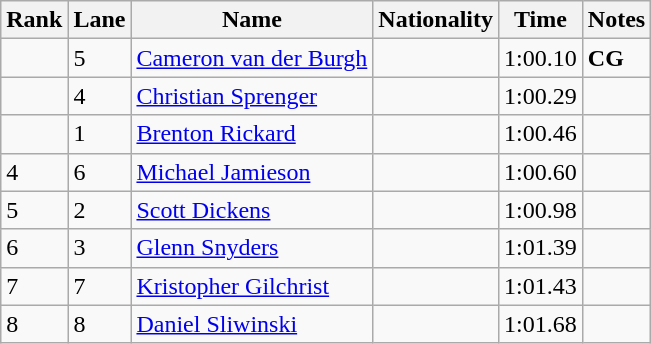<table class="wikitable">
<tr>
<th>Rank</th>
<th>Lane</th>
<th>Name</th>
<th>Nationality</th>
<th>Time</th>
<th>Notes</th>
</tr>
<tr>
<td></td>
<td>5</td>
<td><a href='#'>Cameron van der Burgh</a></td>
<td></td>
<td>1:00.10</td>
<td><strong>CG</strong></td>
</tr>
<tr>
<td></td>
<td>4</td>
<td><a href='#'>Christian Sprenger</a></td>
<td></td>
<td>1:00.29</td>
<td></td>
</tr>
<tr>
<td></td>
<td>1</td>
<td><a href='#'>Brenton Rickard</a></td>
<td></td>
<td>1:00.46</td>
<td></td>
</tr>
<tr>
<td>4</td>
<td>6</td>
<td><a href='#'>Michael Jamieson</a></td>
<td></td>
<td>1:00.60</td>
<td></td>
</tr>
<tr>
<td>5</td>
<td>2</td>
<td><a href='#'>Scott Dickens</a></td>
<td></td>
<td>1:00.98</td>
<td></td>
</tr>
<tr>
<td>6</td>
<td>3</td>
<td><a href='#'>Glenn Snyders</a></td>
<td></td>
<td>1:01.39</td>
<td></td>
</tr>
<tr>
<td>7</td>
<td>7</td>
<td><a href='#'>Kristopher Gilchrist</a></td>
<td></td>
<td>1:01.43</td>
<td></td>
</tr>
<tr>
<td>8</td>
<td>8</td>
<td><a href='#'>Daniel Sliwinski</a></td>
<td></td>
<td>1:01.68</td>
<td></td>
</tr>
</table>
